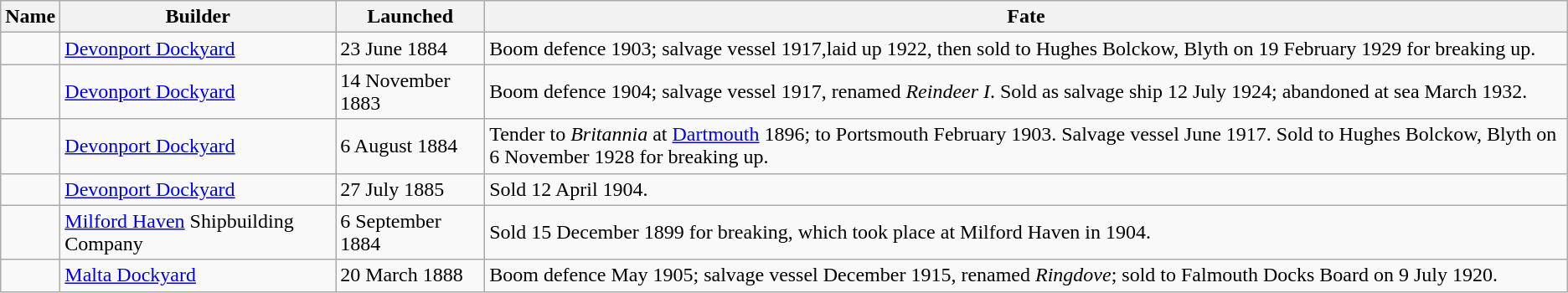<table class="wikitable" style="text-align:left">
<tr>
<th>Name</th>
<th>Builder</th>
<th>Launched</th>
<th>Fate</th>
</tr>
<tr>
<td></td>
<td><a href='#'>Devonport Dockyard</a></td>
<td>23 June 1884</td>
<td>Boom defence 1903; salvage vessel 1917,laid up 1922, then sold to Hughes Bolckow, Blyth on 19 February 1929 for breaking up.</td>
</tr>
<tr>
<td></td>
<td><a href='#'>Devonport Dockyard</a></td>
<td>14 November 1883</td>
<td>Boom defence 1904; salvage vessel 1917, renamed <em>Reindeer I</em>. Sold as salvage ship 12 July 1924; abandoned at sea March 1932.</td>
</tr>
<tr>
<td></td>
<td><a href='#'>Devonport Dockyard</a></td>
<td>6 August 1884</td>
<td>Tender to <em>Britannia</em> at <a href='#'>Dartmouth</a> 1896; to Portsmouth February 1903. Salvage vessel June 1917. Sold to Hughes Bolckow, Blyth on 6 November 1928 for breaking up.</td>
</tr>
<tr>
<td></td>
<td><a href='#'>Devonport Dockyard</a></td>
<td>27 July 1885</td>
<td>Sold 12 April 1904.</td>
</tr>
<tr>
<td></td>
<td><a href='#'>Milford Haven</a> Shipbuilding Company</td>
<td>6 September 1884</td>
<td>Sold 15 December 1899 for breaking, which took place at Milford Haven in 1904.</td>
</tr>
<tr>
<td></td>
<td><a href='#'>Malta Dockyard</a></td>
<td>20 March 1888</td>
<td>Boom defence May 1905; salvage vessel December 1915, renamed <em>Ringdove</em>; sold to Falmouth Docks Board on 9 July 1920.</td>
</tr>
</table>
